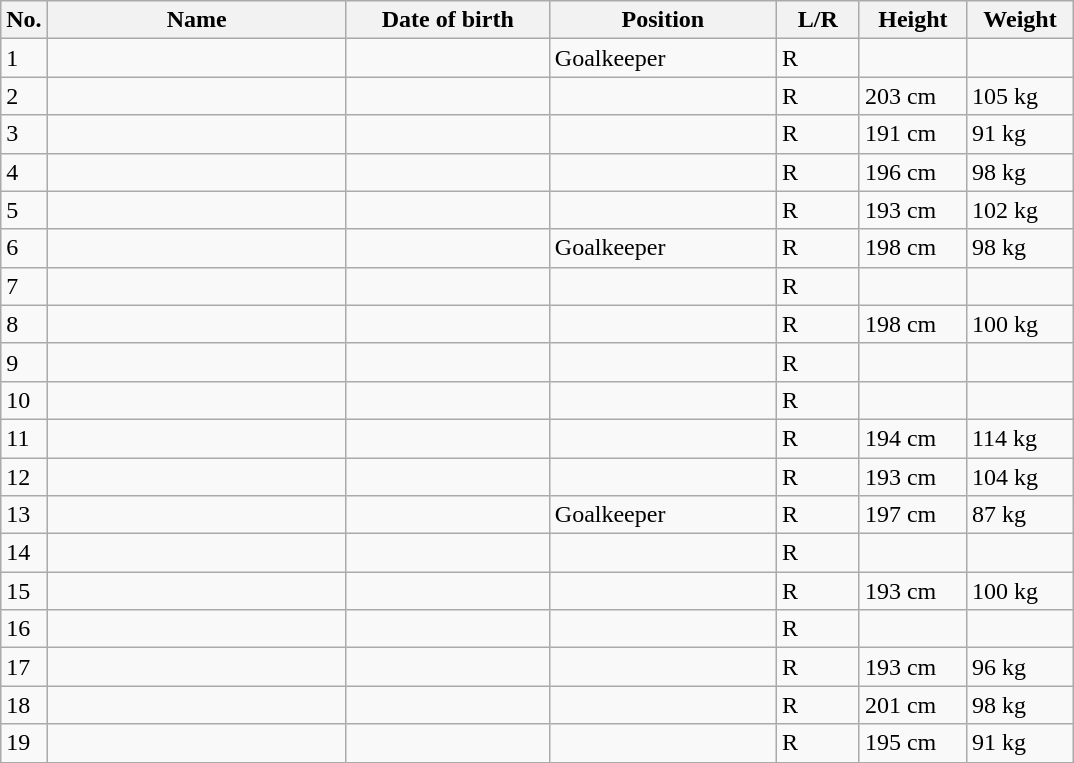<table class="wikitable sortable" style=font-size:100%; text-align:center;>
<tr>
<th>No.</th>
<th style=width:12em>Name</th>
<th style=width:8em>Date of birth</th>
<th style=width:9em>Position</th>
<th style=width:3em>L/R</th>
<th style=width:4em>Height</th>
<th style=width:4em>Weight</th>
</tr>
<tr>
<td>1</td>
<td align=left></td>
<td align=right></td>
<td>Goalkeeper</td>
<td>R</td>
<td></td>
<td></td>
</tr>
<tr>
<td>2</td>
<td align=left></td>
<td align=right></td>
<td></td>
<td>R</td>
<td>203 cm</td>
<td>105 kg</td>
</tr>
<tr>
<td>3</td>
<td align=left></td>
<td align=right></td>
<td></td>
<td>R</td>
<td>191 cm</td>
<td>91 kg</td>
</tr>
<tr>
<td>4</td>
<td align=left></td>
<td align=right></td>
<td></td>
<td>R</td>
<td>196 cm</td>
<td>98 kg</td>
</tr>
<tr>
<td>5</td>
<td align=left></td>
<td align=right></td>
<td></td>
<td>R</td>
<td>193 cm</td>
<td>102 kg</td>
</tr>
<tr>
<td>6</td>
<td align=left></td>
<td align=right></td>
<td>Goalkeeper</td>
<td>R</td>
<td>198 cm</td>
<td>98 kg</td>
</tr>
<tr>
<td>7</td>
<td align=left></td>
<td align=right></td>
<td></td>
<td>R</td>
<td></td>
<td></td>
</tr>
<tr>
<td>8</td>
<td align=left></td>
<td align=right></td>
<td></td>
<td>R</td>
<td>198 cm</td>
<td>100 kg</td>
</tr>
<tr>
<td>9</td>
<td align=left></td>
<td align=right></td>
<td></td>
<td>R</td>
<td></td>
<td></td>
</tr>
<tr>
<td>10</td>
<td align=left></td>
<td align=right></td>
<td></td>
<td>R</td>
<td></td>
<td></td>
</tr>
<tr>
<td>11</td>
<td align=left></td>
<td align=right></td>
<td></td>
<td>R</td>
<td>194 cm</td>
<td>114 kg</td>
</tr>
<tr>
<td>12</td>
<td align=left></td>
<td align=right></td>
<td></td>
<td>R</td>
<td>193 cm</td>
<td>104 kg</td>
</tr>
<tr>
<td>13</td>
<td align=left></td>
<td align=right></td>
<td>Goalkeeper</td>
<td>R</td>
<td>197 cm</td>
<td>87 kg</td>
</tr>
<tr>
<td>14</td>
<td align=left></td>
<td align=right></td>
<td></td>
<td>R</td>
<td></td>
<td></td>
</tr>
<tr>
<td>15</td>
<td align=left></td>
<td align=right></td>
<td></td>
<td>R</td>
<td>193 cm</td>
<td>100 kg</td>
</tr>
<tr>
<td>16</td>
<td align=left></td>
<td align=right></td>
<td></td>
<td>R</td>
<td></td>
<td></td>
</tr>
<tr>
<td>17</td>
<td align=left></td>
<td align=right></td>
<td></td>
<td>R</td>
<td>193 cm</td>
<td>96 kg</td>
</tr>
<tr>
<td>18</td>
<td align=left></td>
<td align=right></td>
<td></td>
<td>R</td>
<td>201 cm</td>
<td>98 kg</td>
</tr>
<tr>
<td>19</td>
<td align=left></td>
<td align=right></td>
<td></td>
<td>R</td>
<td>195 cm</td>
<td>91 kg</td>
</tr>
</table>
